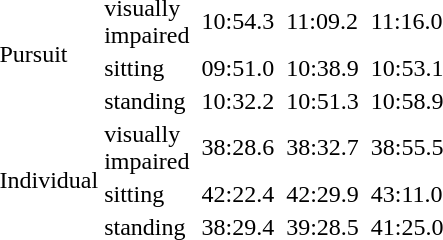<table>
<tr>
<td rowspan="3">Pursuit<br></td>
<td>visually <br>impaired</td>
<td></td>
<td>10:54.3</td>
<td></td>
<td>11:09.2</td>
<td></td>
<td>11:16.0</td>
</tr>
<tr>
<td>sitting</td>
<td></td>
<td>09:51.0</td>
<td></td>
<td>10:38.9</td>
<td></td>
<td>10:53.1</td>
</tr>
<tr>
<td>standing</td>
<td></td>
<td>10:32.2</td>
<td></td>
<td>10:51.3</td>
<td></td>
<td>10:58.9</td>
</tr>
<tr>
<td rowspan="3">Individual<br></td>
<td>visually <br>impaired</td>
<td></td>
<td>38:28.6</td>
<td></td>
<td>38:32.7</td>
<td></td>
<td>38:55.5</td>
</tr>
<tr>
<td>sitting</td>
<td></td>
<td>42:22.4</td>
<td></td>
<td>42:29.9</td>
<td></td>
<td>43:11.0</td>
</tr>
<tr>
<td>standing</td>
<td></td>
<td>38:29.4</td>
<td></td>
<td>39:28.5</td>
<td></td>
<td>41:25.0</td>
</tr>
</table>
